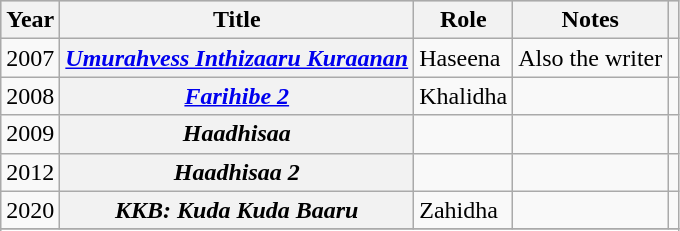<table class="wikitable sortable plainrowheaders">
<tr style="background:#ccc; text-align:center;">
<th scope="col">Year</th>
<th scope="col">Title</th>
<th scope="col">Role</th>
<th scope="col">Notes</th>
<th scope="col" class="unsortable"></th>
</tr>
<tr>
<td>2007</td>
<th scope="row"><em><a href='#'>Umurahvess Inthizaaru Kuraanan</a></em></th>
<td>Haseena</td>
<td>Also the writer</td>
<td style="text-align: center;"></td>
</tr>
<tr>
<td>2008</td>
<th scope="row"><em><a href='#'>Farihibe 2</a></em></th>
<td>Khalidha</td>
<td></td>
<td style="text-align: center;"></td>
</tr>
<tr>
<td>2009</td>
<th scope="row"><em>Haadhisaa</em></th>
<td></td>
<td></td>
<td></td>
</tr>
<tr>
<td>2012</td>
<th scope="row"><em>Haadhisaa 2</em></th>
<td></td>
<td></td>
<td></td>
</tr>
<tr>
<td>2020</td>
<th scope="row"><em>KKB: Kuda Kuda Baaru</em></th>
<td>Zahidha</td>
<td></td>
<td style="text-align: center;"></td>
</tr>
<tr>
</tr>
<tr>
</tr>
</table>
